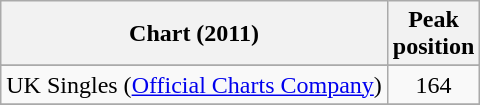<table class="wikitable">
<tr>
<th>Chart (2011)</th>
<th>Peak<br>position</th>
</tr>
<tr>
</tr>
<tr>
<td>UK Singles (<a href='#'>Official Charts Company</a>)</td>
<td align="center">164</td>
</tr>
<tr>
</tr>
</table>
